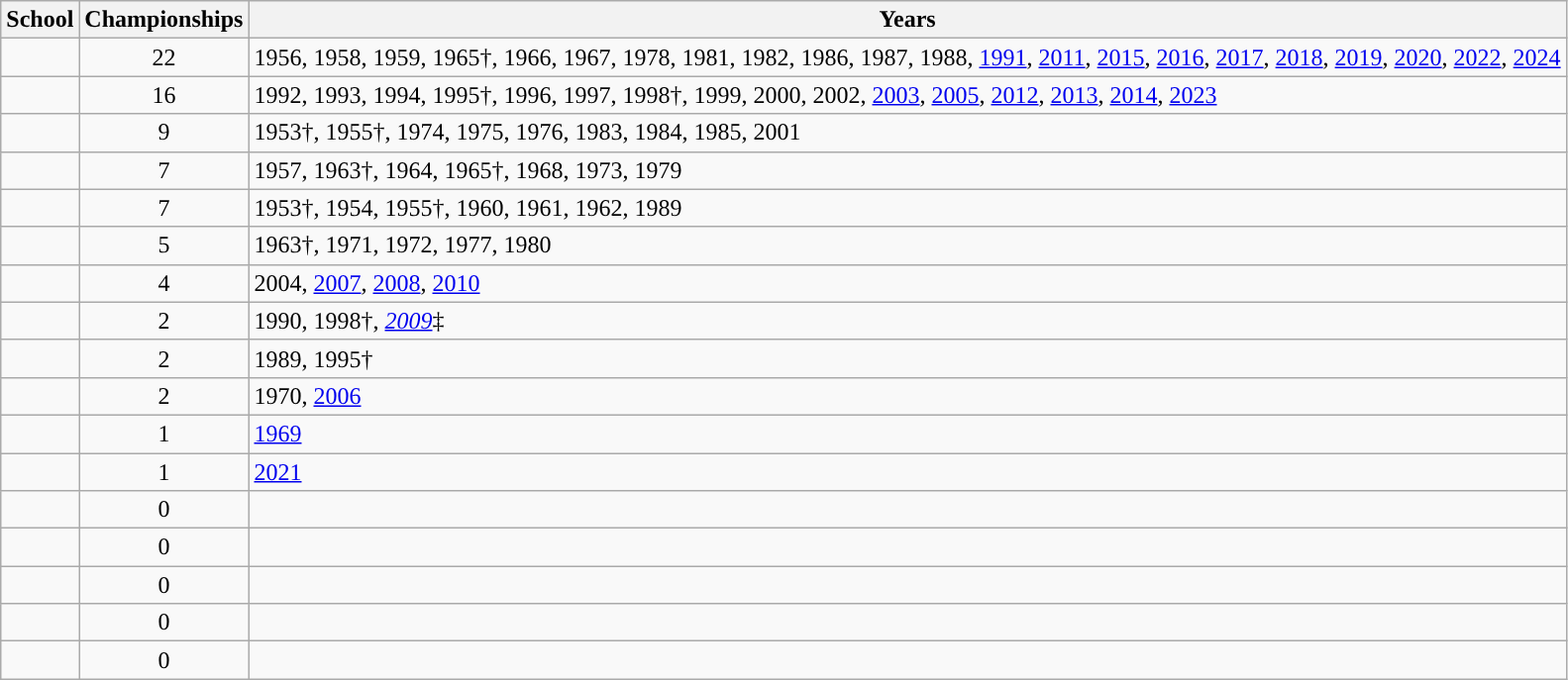<table class="wikitable sortable">
<tr>
<th>School</th>
<th>Championships</th>
<th>Years</th>
</tr>
<tr>
<td style=><a href='#'></a></td>
<td style="text-align:center">22</td>
<td style="text-align:left">1956, 1958, 1959, 1965†, 1966, 1967, 1978, 1981, 1982, 1986, 1987, 1988, <a href='#'>1991</a>, <a href='#'>2011</a>, <a href='#'>2015</a>, <a href='#'>2016</a>, <a href='#'>2017</a>, <a href='#'>2018</a>, <a href='#'>2019</a>, <a href='#'>2020</a>, <a href='#'>2022</a>, <a href='#'>2024</a></td>
</tr>
<tr>
<td style=><a href='#'></a></td>
<td style="text-align:center">16</td>
<td style="text-align:left">1992, 1993, 1994, 1995†, 1996, 1997, 1998†, 1999, 2000, 2002, <a href='#'>2003</a>, <a href='#'>2005</a>, <a href='#'>2012</a>, <a href='#'>2013</a>, <a href='#'>2014</a>, <a href='#'>2023</a></td>
</tr>
<tr>
<td style=><a href='#'></a></td>
<td style="text-align:center">9</td>
<td style="text-align:left">1953†, 1955†, 1974, 1975, 1976, 1983, 1984, 1985, 2001</td>
</tr>
<tr>
<td style=><a href='#'></a></td>
<td style="text-align:center">7</td>
<td style="text-align:left">1957, 1963†, 1964, 1965†, 1968, 1973, 1979</td>
</tr>
<tr>
<td style=><a href='#'></a></td>
<td style="text-align:center">7</td>
<td style="text-align:left">1953†, 1954, 1955†, 1960, 1961, 1962, 1989</td>
</tr>
<tr>
<td style=><a href='#'></a></td>
<td style="text-align:center">5</td>
<td style="text-align:left">1963†, 1971, 1972, 1977, 1980</td>
</tr>
<tr>
<td style=><a href='#'></a></td>
<td style="text-align:center">4</td>
<td style="text-align:left">2004, <a href='#'>2007</a>, <a href='#'>2008</a>, <a href='#'>2010</a></td>
</tr>
<tr>
<td style=><a href='#'></a></td>
<td style="text-align:center">2</td>
<td style="text-align:left">1990, 1998†, <em><a href='#'>2009</a></em>‡</td>
</tr>
<tr>
<td style=><a href='#'></a></td>
<td style="text-align:center">2</td>
<td style="text-align:left">1989, 1995†</td>
</tr>
<tr>
<td style=><a href='#'></a></td>
<td style="text-align:center">2</td>
<td style="text-align:left">1970, <a href='#'>2006</a></td>
</tr>
<tr>
<td style=><a href='#'></a></td>
<td style="text-align:center">1</td>
<td style="text-align:left"><a href='#'>1969</a></td>
</tr>
<tr>
<td style=><a href='#'></a></td>
<td style="text-align:center">1</td>
<td style="text-align:left”"><a href='#'>2021</a></td>
</tr>
<tr>
<td style=><a href='#'></a></td>
<td style="text-align:center">0</td>
<td></td>
</tr>
<tr>
<td style=><a href='#'></a></td>
<td style="text-align:center">0</td>
<td></td>
</tr>
<tr>
<td style=><a href='#'></a></td>
<td style="text-align:center">0</td>
<td></td>
</tr>
<tr>
<td style=><a href='#'></a></td>
<td style="text-align:center">0</td>
<td></td>
</tr>
<tr>
<td style=><a href='#'></a></td>
<td style="text-align:center">0</td>
<td></td>
</tr>
</table>
